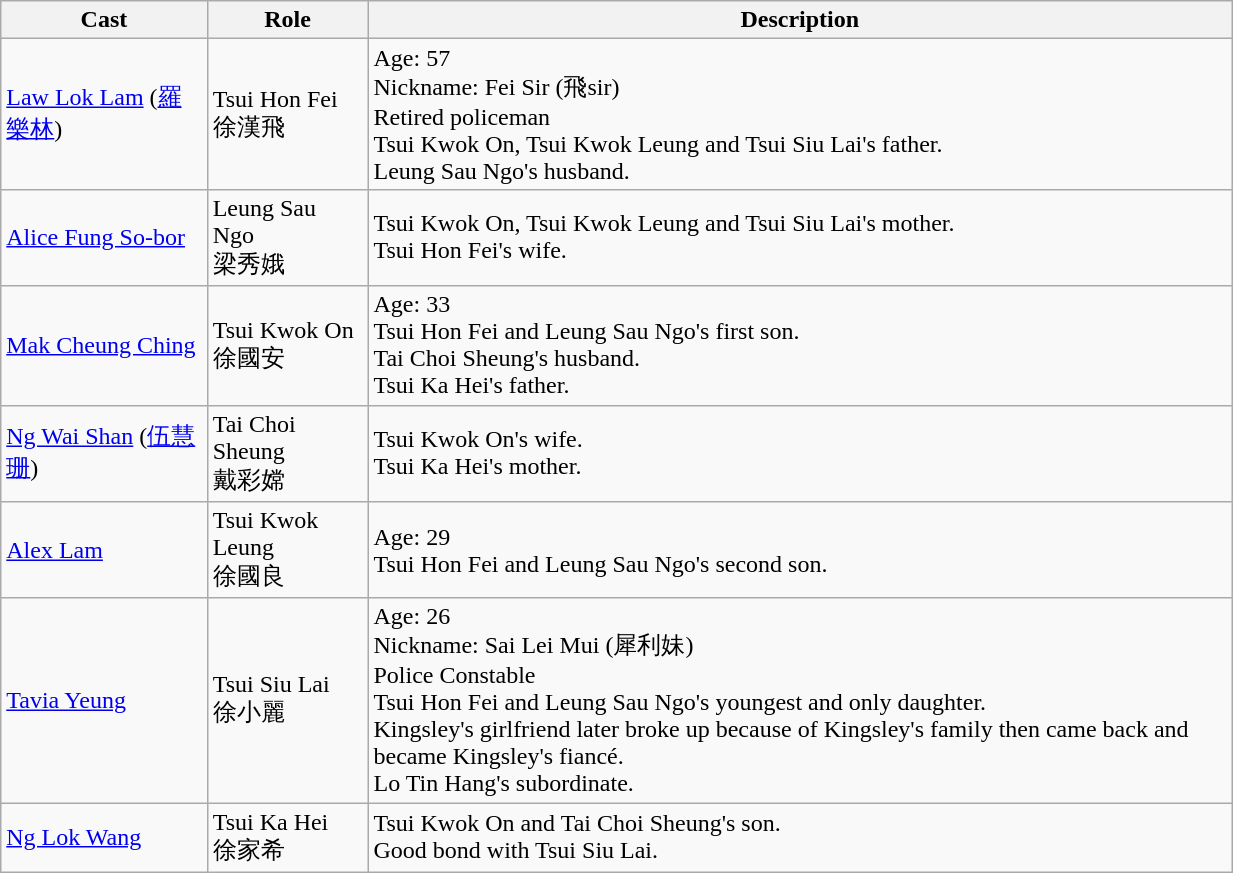<table class="wikitable" width="65%">
<tr>
<th>Cast</th>
<th>Role</th>
<th>Description</th>
</tr>
<tr>
<td><a href='#'>Law Lok Lam</a> (<a href='#'>羅樂林</a>)</td>
<td>Tsui Hon Fei <br> 徐漢飛</td>
<td>Age: 57<br>Nickname: Fei Sir (飛sir)<br>Retired policeman<br>Tsui Kwok On, Tsui Kwok Leung and Tsui Siu Lai's father. <br> Leung Sau Ngo's husband.</td>
</tr>
<tr>
<td><a href='#'>Alice Fung So-bor</a></td>
<td>Leung Sau Ngo <br> 梁秀娥</td>
<td>Tsui Kwok On, Tsui Kwok Leung and Tsui Siu Lai's mother. <br> Tsui Hon Fei's wife.</td>
</tr>
<tr>
<td><a href='#'>Mak Cheung Ching</a></td>
<td>Tsui Kwok On <br> 徐國安</td>
<td>Age: 33<br> Tsui Hon Fei and Leung Sau Ngo's first son. <br> Tai Choi Sheung's husband. <br> Tsui Ka Hei's father.</td>
</tr>
<tr>
<td><a href='#'>Ng Wai Shan</a> (<a href='#'>伍慧珊</a>)</td>
<td>Tai Choi Sheung <br> 戴彩嫦</td>
<td>Tsui Kwok On's wife. <br> Tsui Ka Hei's mother.</td>
</tr>
<tr>
<td><a href='#'>Alex Lam</a></td>
<td>Tsui Kwok Leung <br> 徐國良</td>
<td>Age: 29<br>Tsui Hon Fei and Leung Sau Ngo's second son. <br></td>
</tr>
<tr>
<td><a href='#'>Tavia Yeung</a></td>
<td>Tsui Siu Lai <br> 徐小麗</td>
<td>Age: 26<br> Nickname: Sai Lei Mui (犀利妹) <br>Police Constable<br>Tsui Hon Fei and Leung Sau Ngo's youngest and only daughter.<br>Kingsley's girlfriend later broke up because of Kingsley's family then came back and became Kingsley's fiancé.<br>Lo Tin Hang's subordinate.</td>
</tr>
<tr>
<td><a href='#'>Ng Lok Wang</a></td>
<td>Tsui Ka Hei <br> 徐家希</td>
<td>Tsui Kwok On and Tai Choi Sheung's son. <br> Good bond with Tsui Siu Lai.</td>
</tr>
</table>
